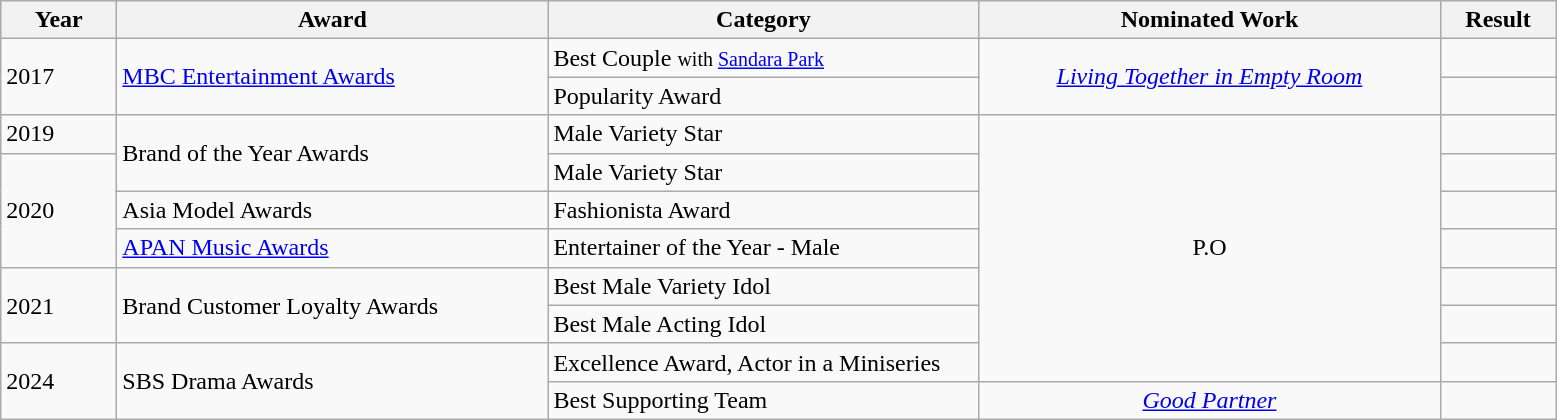<table class="wikitable">
<tr>
<th style="width:70px;">Year</th>
<th width="280">Award</th>
<th width="280">Category</th>
<th width="300">Nominated Work</th>
<th width="70">Result</th>
</tr>
<tr>
<td rowspan="2">2017</td>
<td rowspan="2"><a href='#'>MBC Entertainment Awards</a></td>
<td>Best Couple <small>with <a href='#'>Sandara Park</a></small></td>
<td align="center" rowspan="2"><em><a href='#'>Living Together in Empty Room</a></em></td>
<td></td>
</tr>
<tr>
<td>Popularity Award</td>
<td></td>
</tr>
<tr>
<td>2019</td>
<td rowspan="2">Brand of the Year Awards</td>
<td>Male Variety Star</td>
<td align="center" rowspan="7">P.O</td>
<td></td>
</tr>
<tr>
<td rowspan="3">2020</td>
<td>Male Variety Star</td>
<td></td>
</tr>
<tr>
<td>Asia Model Awards</td>
<td>Fashionista Award</td>
<td></td>
</tr>
<tr>
<td><a href='#'>APAN Music Awards</a></td>
<td>Entertainer of the Year - Male</td>
<td></td>
</tr>
<tr>
<td rowspan="2">2021</td>
<td rowspan="2">Brand Customer Loyalty Awards</td>
<td>Best Male Variety Idol</td>
<td></td>
</tr>
<tr>
<td>Best Male Acting Idol</td>
<td></td>
</tr>
<tr>
<td rowspan="2">2024</td>
<td rowspan="2">SBS Drama Awards</td>
<td>Excellence Award, Actor in a Miniseries</td>
<td></td>
</tr>
<tr>
<td>Best Supporting Team</td>
<td align="center" rowspan="2"><em><a href='#'>Good Partner</a></em></td>
<td></td>
</tr>
</table>
